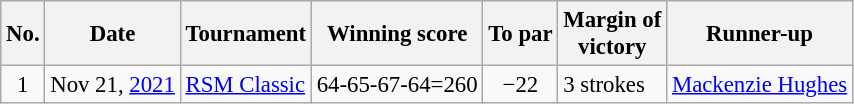<table class="wikitable" style="font-size:95%;">
<tr>
<th>No.</th>
<th>Date</th>
<th>Tournament</th>
<th>Winning score</th>
<th>To par</th>
<th>Margin of<br>victory</th>
<th>Runner-up</th>
</tr>
<tr>
<td align=center>1</td>
<td align=right>Nov 21, <a href='#'>2021</a></td>
<td><a href='#'>RSM Classic</a></td>
<td align=right>64-65-67-64=260</td>
<td align=center>−22</td>
<td>3 strokes</td>
<td> <a href='#'>Mackenzie Hughes</a></td>
</tr>
</table>
